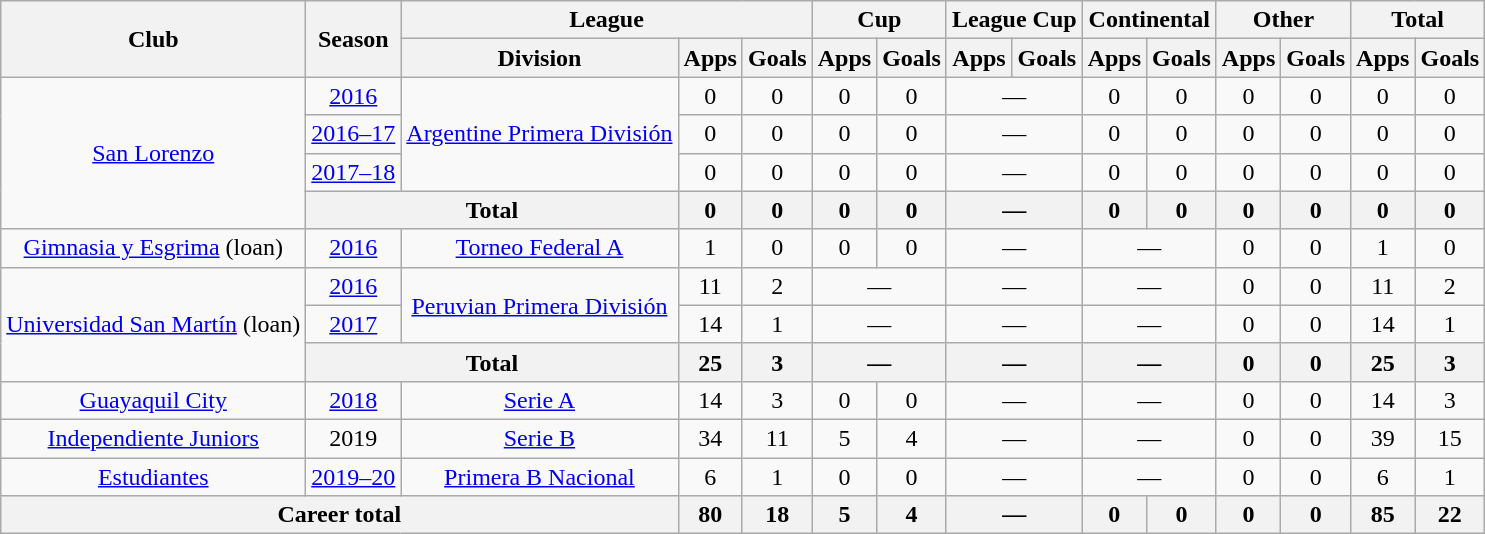<table class="wikitable" style="text-align:center">
<tr>
<th rowspan="2">Club</th>
<th rowspan="2">Season</th>
<th colspan="3">League</th>
<th colspan="2">Cup</th>
<th colspan="2">League Cup</th>
<th colspan="2">Continental</th>
<th colspan="2">Other</th>
<th colspan="2">Total</th>
</tr>
<tr>
<th>Division</th>
<th>Apps</th>
<th>Goals</th>
<th>Apps</th>
<th>Goals</th>
<th>Apps</th>
<th>Goals</th>
<th>Apps</th>
<th>Goals</th>
<th>Apps</th>
<th>Goals</th>
<th>Apps</th>
<th>Goals</th>
</tr>
<tr>
<td rowspan="4"><a href='#'>San Lorenzo</a></td>
<td><a href='#'>2016</a></td>
<td rowspan="3"><a href='#'>Argentine Primera División</a></td>
<td>0</td>
<td>0</td>
<td>0</td>
<td>0</td>
<td colspan="2">—</td>
<td>0</td>
<td>0</td>
<td>0</td>
<td>0</td>
<td>0</td>
<td>0</td>
</tr>
<tr>
<td><a href='#'>2016–17</a></td>
<td>0</td>
<td>0</td>
<td>0</td>
<td>0</td>
<td colspan="2">—</td>
<td>0</td>
<td>0</td>
<td>0</td>
<td>0</td>
<td>0</td>
<td>0</td>
</tr>
<tr>
<td><a href='#'>2017–18</a></td>
<td>0</td>
<td>0</td>
<td>0</td>
<td>0</td>
<td colspan="2">—</td>
<td>0</td>
<td>0</td>
<td>0</td>
<td>0</td>
<td>0</td>
<td>0</td>
</tr>
<tr>
<th colspan="2">Total</th>
<th>0</th>
<th>0</th>
<th>0</th>
<th>0</th>
<th colspan="2">—</th>
<th>0</th>
<th>0</th>
<th>0</th>
<th>0</th>
<th>0</th>
<th>0</th>
</tr>
<tr>
<td rowspan="1"><a href='#'>Gimnasia y Esgrima</a> (loan)</td>
<td><a href='#'>2016</a></td>
<td rowspan="1"><a href='#'>Torneo Federal A</a></td>
<td>1</td>
<td>0</td>
<td>0</td>
<td>0</td>
<td colspan="2">—</td>
<td colspan="2">—</td>
<td>0</td>
<td>0</td>
<td>1</td>
<td>0</td>
</tr>
<tr>
<td rowspan="3"><a href='#'>Universidad San Martín</a> (loan)</td>
<td><a href='#'>2016</a></td>
<td rowspan="2"><a href='#'>Peruvian Primera División</a></td>
<td>11</td>
<td>2</td>
<td colspan="2">—</td>
<td colspan="2">—</td>
<td colspan="2">—</td>
<td>0</td>
<td>0</td>
<td>11</td>
<td>2</td>
</tr>
<tr>
<td><a href='#'>2017</a></td>
<td>14</td>
<td>1</td>
<td colspan="2">—</td>
<td colspan="2">—</td>
<td colspan="2">—</td>
<td>0</td>
<td>0</td>
<td>14</td>
<td>1</td>
</tr>
<tr>
<th colspan="2">Total</th>
<th>25</th>
<th>3</th>
<th colspan="2">—</th>
<th colspan="2">—</th>
<th colspan="2">—</th>
<th>0</th>
<th>0</th>
<th>25</th>
<th>3</th>
</tr>
<tr>
<td rowspan="1"><a href='#'>Guayaquil City</a></td>
<td><a href='#'>2018</a></td>
<td rowspan="1"><a href='#'>Serie A</a></td>
<td>14</td>
<td>3</td>
<td>0</td>
<td>0</td>
<td colspan="2">—</td>
<td colspan="2">—</td>
<td>0</td>
<td>0</td>
<td>14</td>
<td>3</td>
</tr>
<tr>
<td rowspan="1"><a href='#'>Independiente Juniors</a></td>
<td>2019</td>
<td rowspan="1"><a href='#'>Serie B</a></td>
<td>34</td>
<td>11</td>
<td>5</td>
<td>4</td>
<td colspan="2">—</td>
<td colspan="2">—</td>
<td>0</td>
<td>0</td>
<td>39</td>
<td>15</td>
</tr>
<tr>
<td rowspan="1"><a href='#'>Estudiantes</a></td>
<td><a href='#'>2019–20</a></td>
<td rowspan="1"><a href='#'>Primera B Nacional</a></td>
<td>6</td>
<td>1</td>
<td>0</td>
<td>0</td>
<td colspan="2">—</td>
<td colspan="2">—</td>
<td>0</td>
<td>0</td>
<td>6</td>
<td>1</td>
</tr>
<tr>
<th colspan="3">Career total</th>
<th>80</th>
<th>18</th>
<th>5</th>
<th>4</th>
<th colspan="2">—</th>
<th>0</th>
<th>0</th>
<th>0</th>
<th>0</th>
<th>85</th>
<th>22</th>
</tr>
</table>
